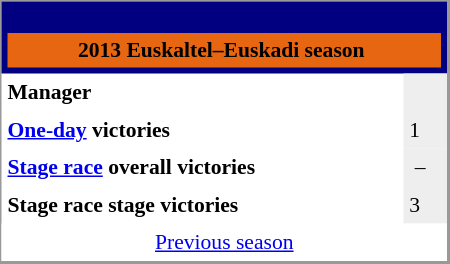<table align="right" cellpadding="4" cellspacing="0" style="margin-left:1em; width:300px; font-size:90%; border:1px solid #999; border-right-width:2px; border-bottom-width:2px; background-color:white;">
<tr>
<th colspan="2" style="background-color:#000080;"><br><table style="background:#E76611;text-align:center;width:100%;">
<tr>
<td style="background:#E76611;" align="center" width="100%"><span> 2013 Euskaltel–Euskadi season</span></td>
<td padding=15px></td>
</tr>
</table>
</th>
</tr>
<tr>
<td><strong>Manager</strong></td>
<td bgcolor=#EEEEEE></td>
</tr>
<tr>
<td><strong><a href='#'>One-day</a> victories</strong></td>
<td bgcolor=#EEEEEE>1</td>
</tr>
<tr>
<td><strong><a href='#'>Stage race</a> overall victories</strong></td>
<td bgcolor=#EEEEEE> –</td>
</tr>
<tr>
<td><strong>Stage race stage victories</strong></td>
<td bgcolor=#EEEEEE>3</td>
</tr>
<tr>
<td colspan="2" bgcolor="white" align="center"><a href='#'>Previous season</a></td>
</tr>
</table>
